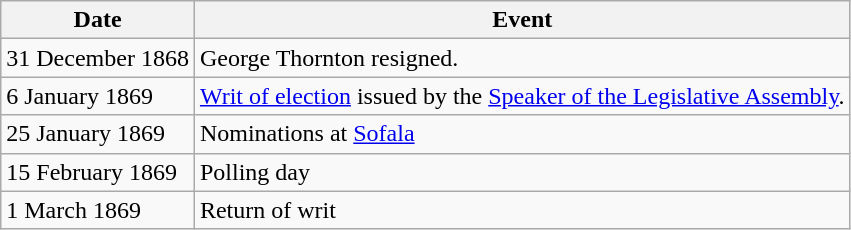<table class="wikitable">
<tr>
<th>Date</th>
<th>Event</th>
</tr>
<tr>
<td>31 December 1868</td>
<td>George Thornton resigned.</td>
</tr>
<tr>
<td>6 January 1869</td>
<td><a href='#'>Writ of election</a> issued by the <a href='#'>Speaker of the Legislative Assembly</a>.</td>
</tr>
<tr>
<td>25 January 1869</td>
<td>Nominations at <a href='#'>Sofala</a></td>
</tr>
<tr>
<td>15 February 1869</td>
<td>Polling day</td>
</tr>
<tr>
<td>1 March 1869</td>
<td>Return of writ</td>
</tr>
</table>
